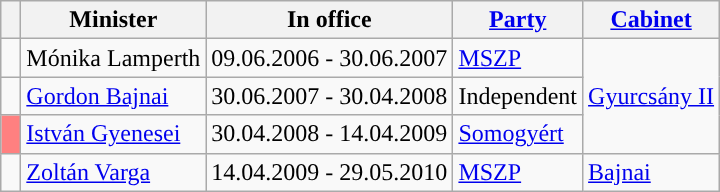<table class="wikitable">
<tr>
<th class="unsortable" width=6px></th>
<th>Minister</th>
<th>In office</th>
<th><a href='#'>Party</a></th>
<th><a href='#'>Cabinet</a></th>
</tr>
<tr>
<td ! style="background:"></td>
<td>Mónika Lamperth</td>
<td>09.06.2006 - 30.06.2007</td>
<td><a href='#'>MSZP</a></td>
<td rowspan="3"><a href='#'>Gyurcsány II</a></td>
</tr>
<tr>
<td ! style="background:"></td>
<td><a href='#'>Gordon Bajnai</a></td>
<td>30.06.2007 - 30.04.2008</td>
<td>Independent</td>
</tr>
<tr>
<td ! style="background:#FF8080;"></td>
<td><a href='#'>István Gyenesei</a></td>
<td>30.04.2008 - 14.04.2009</td>
<td><a href='#'>Somogyért</a></td>
</tr>
<tr>
<td ! style="background:"></td>
<td><a href='#'>Zoltán Varga</a></td>
<td>14.04.2009 - 29.05.2010</td>
<td><a href='#'>MSZP</a></td>
<td><a href='#'>Bajnai</a></td>
</tr>
</table>
